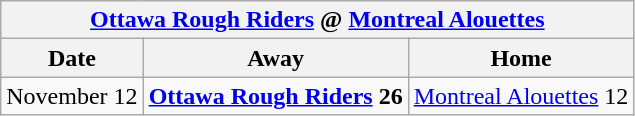<table class="wikitable">
<tr>
<th colspan="3"><a href='#'>Ottawa Rough Riders</a> @ <a href='#'>Montreal Alouettes</a></th>
</tr>
<tr>
<th>Date</th>
<th>Away</th>
<th>Home</th>
</tr>
<tr>
<td>November 12</td>
<td><strong><a href='#'>Ottawa Rough Riders</a> 26</strong></td>
<td><a href='#'>Montreal Alouettes</a> 12</td>
</tr>
</table>
